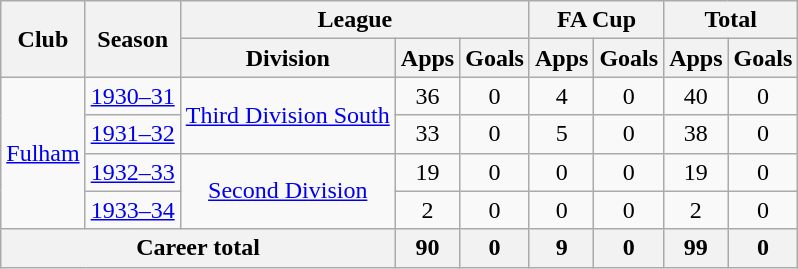<table class="wikitable" style="text-align:center">
<tr>
<th rowspan="2">Club</th>
<th rowspan="2">Season</th>
<th colspan="3">League</th>
<th colspan="2">FA Cup</th>
<th colspan="2">Total</th>
</tr>
<tr>
<th>Division</th>
<th>Apps</th>
<th>Goals</th>
<th>Apps</th>
<th>Goals</th>
<th>Apps</th>
<th>Goals</th>
</tr>
<tr>
<td rowspan="4"><a href='#'>Fulham</a></td>
<td><a href='#'>1930–31</a></td>
<td rowspan="2"><a href='#'>Third Division South</a></td>
<td>36</td>
<td>0</td>
<td>4</td>
<td>0</td>
<td>40</td>
<td>0</td>
</tr>
<tr>
<td><a href='#'>1931–32</a></td>
<td>33</td>
<td>0</td>
<td>5</td>
<td>0</td>
<td>38</td>
<td>0</td>
</tr>
<tr>
<td><a href='#'>1932–33</a></td>
<td rowspan="2"><a href='#'>Second Division</a></td>
<td>19</td>
<td>0</td>
<td>0</td>
<td>0</td>
<td>19</td>
<td>0</td>
</tr>
<tr>
<td><a href='#'>1933–34</a></td>
<td>2</td>
<td>0</td>
<td>0</td>
<td>0</td>
<td>2</td>
<td>0</td>
</tr>
<tr>
<th colspan="3">Career total</th>
<th>90</th>
<th>0</th>
<th>9</th>
<th>0</th>
<th>99</th>
<th>0</th>
</tr>
</table>
